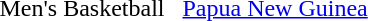<table>
<tr>
<td>Men's Basketball</td>
<td align=center></td>
<td align=center></td>
<td align=center> <a href='#'>Papua New Guinea</a></td>
</tr>
</table>
